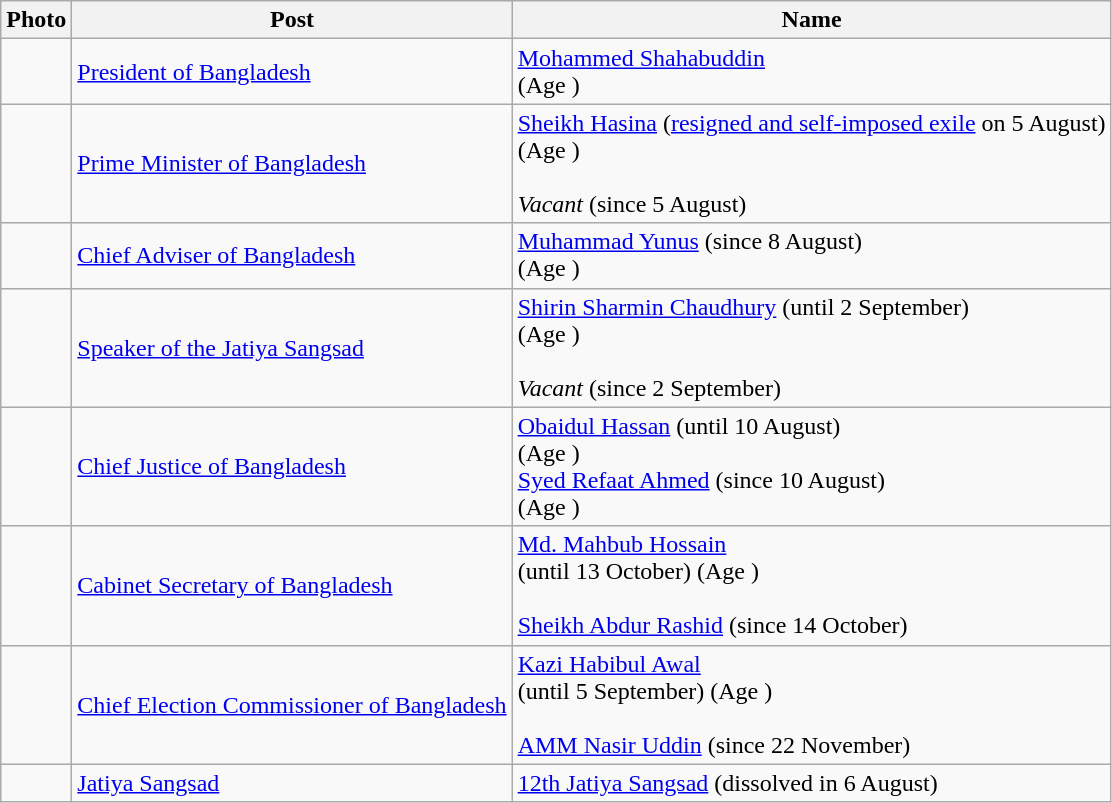<table class=wikitable>
<tr>
<th>Photo</th>
<th>Post</th>
<th>Name</th>
</tr>
<tr>
<td></td>
<td><a href='#'>President of Bangladesh</a></td>
<td><a href='#'>Mohammed Shahabuddin</a><br>(Age )</td>
</tr>
<tr>
<td></td>
<td><a href='#'>Prime Minister of Bangladesh</a></td>
<td><a href='#'>Sheikh Hasina</a> (<a href='#'>resigned and self-imposed exile</a> on 5 August)<br>(Age )<br><br><em>Vacant</em> (since 5 August)</td>
</tr>
<tr>
<td></td>
<td><a href='#'>Chief Adviser of Bangladesh</a></td>
<td><a href='#'>Muhammad Yunus</a> (since 8 August)<br>(Age )</td>
</tr>
<tr>
<td></td>
<td><a href='#'>Speaker of the Jatiya Sangsad</a></td>
<td><a href='#'>Shirin Sharmin Chaudhury</a> (until 2 September)<br>(Age )<br><br><em>Vacant</em> (since 2 September)</td>
</tr>
<tr>
<td></td>
<td><a href='#'>Chief Justice of Bangladesh</a></td>
<td><a href='#'>Obaidul Hassan</a> (until 10 August)<br>(Age )<br><a href='#'>Syed Refaat Ahmed</a> (since 10 August)<br>(Age )</td>
</tr>
<tr>
<td></td>
<td><a href='#'>Cabinet Secretary of Bangladesh</a></td>
<td><a href='#'>Md. Mahbub Hossain</a><br>(until 13 October) (Age )<br><br><a href='#'>Sheikh Abdur Rashid</a>
(since 14 October)</td>
</tr>
<tr>
<td></td>
<td><a href='#'>Chief Election Commissioner of Bangladesh</a></td>
<td><a href='#'>Kazi Habibul Awal</a><br>(until 5 September) (Age )<br><br><a href='#'>AMM Nasir Uddin</a> (since 22 November)</td>
</tr>
<tr>
<td></td>
<td><a href='#'>Jatiya Sangsad</a></td>
<td><a href='#'>12th Jatiya Sangsad</a> (dissolved in 6 August)</td>
</tr>
</table>
